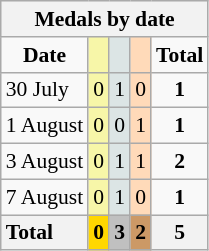<table class="wikitable" style="text-align:center;font-size:90%">
<tr style="background:#efefef;">
<th colspan=7>Medals by date</th>
</tr>
<tr>
<td><strong>Date</strong></td>
<td bgcolor=#f7f6a8></td>
<td bgcolor=#dce5e5></td>
<td bgcolor=#ffdab9></td>
<td><strong>Total</strong></td>
</tr>
<tr>
<td style="text-align:left;">30 July</td>
<td style="background:#F7F6A8;">0</td>
<td style="background:#DCE5E5;">1</td>
<td style="background:#FFDAB9;">0</td>
<td><strong>1</strong></td>
</tr>
<tr>
<td style="text-align:left;">1 August</td>
<td style="background:#F7F6A8;">0</td>
<td style="background:#DCE5E5;">0</td>
<td style="background:#FFDAB9;">1</td>
<td><strong>1</strong></td>
</tr>
<tr>
<td style="text-align:left;">3 August</td>
<td style="background:#F7F6A8;">0</td>
<td style="background:#DCE5E5;">1</td>
<td style="background:#FFDAB9;">1</td>
<td><strong>2</strong></td>
</tr>
<tr>
<td style="text-align:left;">7 August</td>
<td style="background:#F7F6A8;">0</td>
<td style="background:#DCE5E5;">1</td>
<td style="background:#FFDAB9;">0</td>
<td><strong>1</strong></td>
</tr>
<tr>
<th style="text-align:left;">Total</th>
<th style="background:gold;">0</th>
<th style="background:silver;">3</th>
<th style="background:#c96;">2</th>
<th>5</th>
</tr>
</table>
